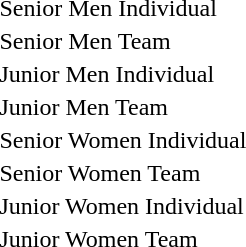<table>
<tr>
<td>Senior Men Individual</td>
<td></td>
<td></td>
<td></td>
</tr>
<tr>
<td>Senior Men Team</td>
<td></td>
<td></td>
<td></td>
</tr>
<tr>
<td>Junior Men Individual</td>
<td></td>
<td></td>
<td></td>
</tr>
<tr>
<td>Junior Men Team</td>
<td></td>
<td></td>
<td></td>
</tr>
<tr>
<td>Senior Women Individual</td>
<td></td>
<td></td>
<td></td>
</tr>
<tr>
<td>Senior Women Team</td>
<td></td>
<td></td>
<td></td>
</tr>
<tr>
<td>Junior Women Individual</td>
<td></td>
<td></td>
<td></td>
</tr>
<tr>
<td>Junior Women Team</td>
<td></td>
<td></td>
<td></td>
</tr>
</table>
